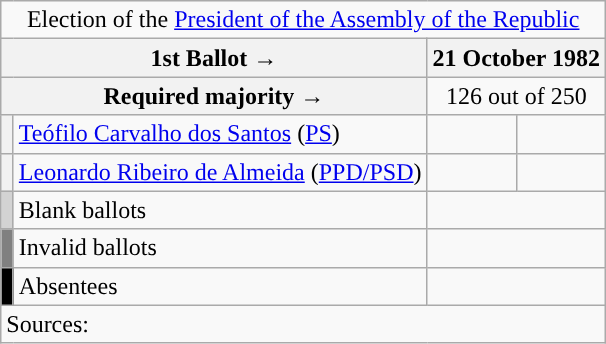<table class="wikitable" style="text-align:center;">
<tr>
<td colspan="4" align="center">Election of the <a href='#'>President of the Assembly of the Republic</a></td>
</tr>
<tr>
<th colspan="2" width="225px">1st Ballot →</th>
<th colspan="2">21 October 1982</th>
</tr>
<tr>
<th colspan="2">Required majority →</th>
<td colspan="2">126 out of 250</td>
</tr>
<tr>
<th width="1px" style="background:"></th>
<td align="left"><a href='#'>Teófilo Carvalho dos Santos</a> (<a href='#'>PS</a>)</td>
<td></td>
<td></td>
</tr>
<tr>
<th width="1px" style="background:"></th>
<td align="left"><a href='#'>Leonardo Ribeiro de Almeida</a> (<a href='#'>PPD/PSD</a>)</td>
<td></td>
<td></td>
</tr>
<tr>
<th style="background:lightgray;"></th>
<td align="left">Blank ballots</td>
<td colspan="2"></td>
</tr>
<tr>
<th style="background:gray;"></th>
<td align="left">Invalid ballots</td>
<td colspan="2"></td>
</tr>
<tr>
<th style="background:black;"></th>
<td align="left">Absentees</td>
<td colspan="2"></td>
</tr>
<tr>
<td align="left" colspan="4">Sources: </td>
</tr>
</table>
